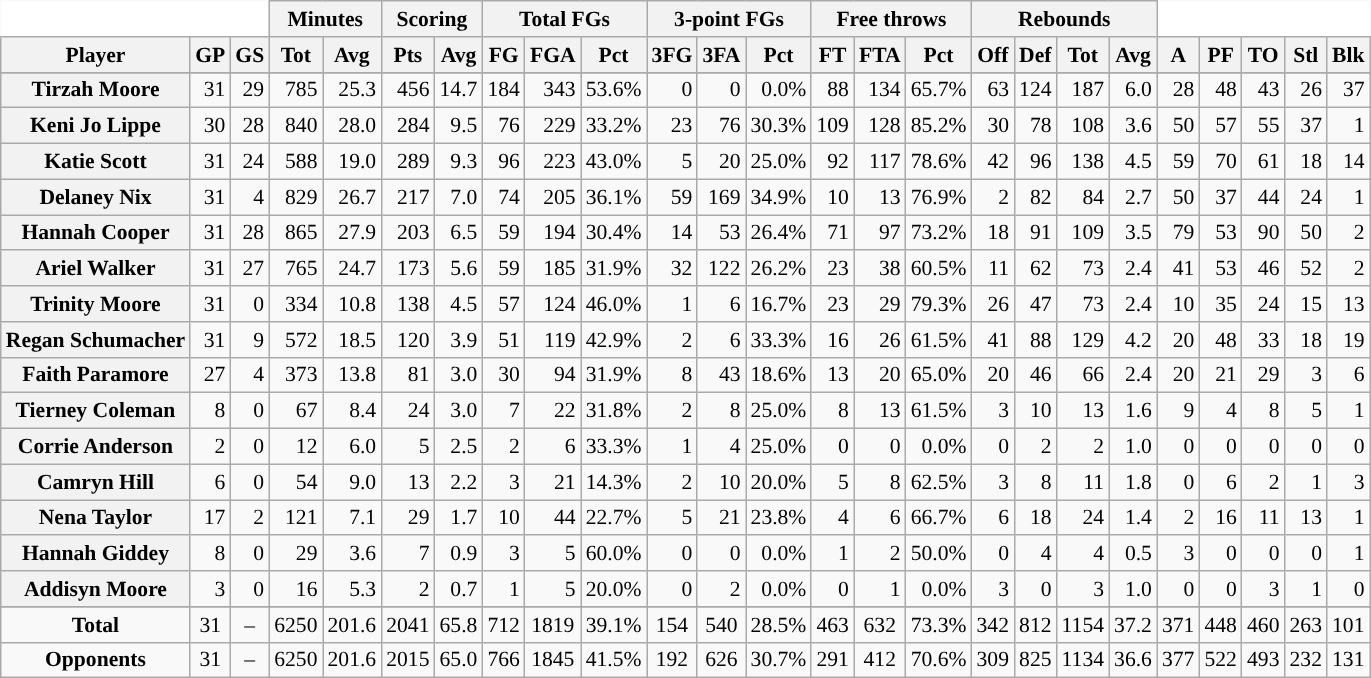<table class="wikitable sortable" border="1" style="font-size:90%;">
<tr>
<th colspan="3" style="border-top-style:hidden; border-left-style:hidden; background: white;"></th>
<th colspan="2" style=>Minutes</th>
<th colspan="2" style=>Scoring</th>
<th colspan="3" style=>Total FGs</th>
<th colspan="3" style=>3-point FGs</th>
<th colspan="3" style=>Free throws</th>
<th colspan="4" style=>Rebounds</th>
<th colspan="5" style="border-top-style:hidden; border-right-style:hidden; background: white;"></th>
</tr>
<tr>
<th scope="col" style=>Player</th>
<th scope="col" style=>GP</th>
<th scope="col" style=>GS</th>
<th scope="col" style=>Tot</th>
<th scope="col" style=>Avg</th>
<th scope="col" style=>Pts</th>
<th scope="col" style=>Avg</th>
<th scope="col" style=>FG</th>
<th scope="col" style=>FGA</th>
<th scope="col" style=>Pct</th>
<th scope="col" style=>3FG</th>
<th scope="col" style=>3FA</th>
<th scope="col" style=>Pct</th>
<th scope="col" style=>FT</th>
<th scope="col" style=>FTA</th>
<th scope="col" style=>Pct</th>
<th scope="col" style=>Off</th>
<th scope="col" style=>Def</th>
<th scope="col" style=>Tot</th>
<th scope="col" style=>Avg</th>
<th scope="col" style=>A</th>
<th scope="col" style=>PF</th>
<th scope="col" style=>TO</th>
<th scope="col" style=>Stl</th>
<th scope="col" style=>Blk</th>
</tr>
<tr>
</tr>
<tr>
<th style=white-space:nowrap>Tirzah Moore</th>
<td align="right">31</td>
<td align="right">29</td>
<td align="right">785</td>
<td align="right">25.3</td>
<td align="right">456</td>
<td align="right">14.7</td>
<td align="right">184</td>
<td align="right">343</td>
<td align="right">53.6%</td>
<td align="right">0</td>
<td align="right">0</td>
<td align="right">0.0%</td>
<td align="right">88</td>
<td align="right">134</td>
<td align="right">65.7%</td>
<td align="right">63</td>
<td align="right">124</td>
<td align="right">187</td>
<td align="right">6.0</td>
<td align="right">28</td>
<td align="right">48</td>
<td align="right">43</td>
<td align="right">26</td>
<td align="right">37</td>
</tr>
<tr>
<th style=white-space:nowrap>Keni Jo Lippe</th>
<td align="right">30</td>
<td align="right">28</td>
<td align="right">840</td>
<td align="right">28.0</td>
<td align="right">284</td>
<td align="right">9.5</td>
<td align="right">76</td>
<td align="right">229</td>
<td align="right">33.2%</td>
<td align="right">23</td>
<td align="right">76</td>
<td align="right">30.3%</td>
<td align="right">109</td>
<td align="right">128</td>
<td align="right">85.2%</td>
<td align="right">30</td>
<td align="right">78</td>
<td align="right">108</td>
<td align="right">3.6</td>
<td align="right">50</td>
<td align="right">57</td>
<td align="right">55</td>
<td align="right">37</td>
<td align="right">1</td>
</tr>
<tr>
<th style=white-space:nowrap>Katie Scott</th>
<td align="right">31</td>
<td align="right">24</td>
<td align="right">588</td>
<td align="right">19.0</td>
<td align="right">289</td>
<td align="right">9.3</td>
<td align="right">96</td>
<td align="right">223</td>
<td align="right">43.0%</td>
<td align="right">5</td>
<td align="right">20</td>
<td align="right">25.0%</td>
<td align="right">92</td>
<td align="right">117</td>
<td align="right">78.6%</td>
<td align="right">42</td>
<td align="right">96</td>
<td align="right">138</td>
<td align="right">4.5</td>
<td align="right">59</td>
<td align="right">70</td>
<td align="right">61</td>
<td align="right">18</td>
<td align="right">14</td>
</tr>
<tr>
<th style=white-space:nowrap>Delaney Nix</th>
<td align="right">31</td>
<td align="right">4</td>
<td align="right">829</td>
<td align="right">26.7</td>
<td align="right">217</td>
<td align="right">7.0</td>
<td align="right">74</td>
<td align="right">205</td>
<td align="right">36.1%</td>
<td align="right">59</td>
<td align="right">169</td>
<td align="right">34.9%</td>
<td align="right">10</td>
<td align="right">13</td>
<td align="right">76.9%</td>
<td align="right">2</td>
<td align="right">82</td>
<td align="right">84</td>
<td align="right">2.7</td>
<td align="right">50</td>
<td align="right">37</td>
<td align="right">44</td>
<td align="right">24</td>
<td align="right">1</td>
</tr>
<tr>
<th style=white-space:nowrap>Hannah Cooper</th>
<td align="right">31</td>
<td align="right">28</td>
<td align="right">865</td>
<td align="right">27.9</td>
<td align="right">203</td>
<td align="right">6.5</td>
<td align="right">59</td>
<td align="right">194</td>
<td align="right">30.4%</td>
<td align="right">14</td>
<td align="right">53</td>
<td align="right">26.4%</td>
<td align="right">71</td>
<td align="right">97</td>
<td align="right">73.2%</td>
<td align="right">18</td>
<td align="right">91</td>
<td align="right">109</td>
<td align="right">3.5</td>
<td align="right">79</td>
<td align="right">53</td>
<td align="right">90</td>
<td align="right">50</td>
<td align="right">2</td>
</tr>
<tr>
<th style=white-space:nowrap>Ariel Walker</th>
<td align="right">31</td>
<td align="right">27</td>
<td align="right">765</td>
<td align="right">24.7</td>
<td align="right">173</td>
<td align="right">5.6</td>
<td align="right">59</td>
<td align="right">185</td>
<td align="right">31.9%</td>
<td align="right">32</td>
<td align="right">122</td>
<td align="right">26.2%</td>
<td align="right">23</td>
<td align="right">38</td>
<td align="right">60.5%</td>
<td align="right">11</td>
<td align="right">62</td>
<td align="right">73</td>
<td align="right">2.4</td>
<td align="right">41</td>
<td align="right">53</td>
<td align="right">46</td>
<td align="right">52</td>
<td align="right">2</td>
</tr>
<tr>
<th style=white-space:nowrap>Trinity Moore</th>
<td align="right">31</td>
<td align="right">0</td>
<td align="right">334</td>
<td align="right">10.8</td>
<td align="right">138</td>
<td align="right">4.5</td>
<td align="right">57</td>
<td align="right">124</td>
<td align="right">46.0%</td>
<td align="right">1</td>
<td align="right">6</td>
<td align="right">16.7%</td>
<td align="right">23</td>
<td align="right">29</td>
<td align="right">79.3%</td>
<td align="right">26</td>
<td align="right">47</td>
<td align="right">73</td>
<td align="right">2.4</td>
<td align="right">10</td>
<td align="right">35</td>
<td align="right">24</td>
<td align="right">15</td>
<td align="right">13</td>
</tr>
<tr>
<th style=white-space:nowrap>Regan Schumacher</th>
<td align="right">31</td>
<td align="right">9</td>
<td align="right">572</td>
<td align="right">18.5</td>
<td align="right">120</td>
<td align="right">3.9</td>
<td align="right">51</td>
<td align="right">119</td>
<td align="right">42.9%</td>
<td align="right">2</td>
<td align="right">6</td>
<td align="right">33.3%</td>
<td align="right">16</td>
<td align="right">26</td>
<td align="right">61.5%</td>
<td align="right">41</td>
<td align="right">88</td>
<td align="right">129</td>
<td align="right">4.2</td>
<td align="right">20</td>
<td align="right">48</td>
<td align="right">33</td>
<td align="right">18</td>
<td align="right">19</td>
</tr>
<tr>
<th style=white-space:nowrap>Faith Paramore</th>
<td align="right">27</td>
<td align="right">4</td>
<td align="right">373</td>
<td align="right">13.8</td>
<td align="right">81</td>
<td align="right">3.0</td>
<td align="right">30</td>
<td align="right">94</td>
<td align="right">31.9%</td>
<td align="right">8</td>
<td align="right">43</td>
<td align="right">18.6%</td>
<td align="right">13</td>
<td align="right">20</td>
<td align="right">65.0%</td>
<td align="right">20</td>
<td align="right">46</td>
<td align="right">66</td>
<td align="right">2.4</td>
<td align="right">20</td>
<td align="right">21</td>
<td align="right">29</td>
<td align="right">3</td>
<td align="right">6</td>
</tr>
<tr>
<th style=white-space:nowrap>Tierney Coleman</th>
<td align="right">8</td>
<td align="right">0</td>
<td align="right">67</td>
<td align="right">8.4</td>
<td align="right">24</td>
<td align="right">3.0</td>
<td align="right">7</td>
<td align="right">22</td>
<td align="right">31.8%</td>
<td align="right">2</td>
<td align="right">8</td>
<td align="right">25.0%</td>
<td align="right">8</td>
<td align="right">13</td>
<td align="right">61.5%</td>
<td align="right">3</td>
<td align="right">10</td>
<td align="right">13</td>
<td align="right">1.6</td>
<td align="right">9</td>
<td align="right">4</td>
<td align="right">8</td>
<td align="right">5</td>
<td align="right">1</td>
</tr>
<tr>
<th style=white-space:nowrap>Corrie Anderson</th>
<td align="right">2</td>
<td align="right">0</td>
<td align="right">12</td>
<td align="right">6.0</td>
<td align="right">5</td>
<td align="right">2.5</td>
<td align="right">2</td>
<td align="right">6</td>
<td align="right">33.3%</td>
<td align="right">1</td>
<td align="right">4</td>
<td align="right">25.0%</td>
<td align="right">0</td>
<td align="right">0</td>
<td align="right">0.0%</td>
<td align="right">0</td>
<td align="right">2</td>
<td align="right">2</td>
<td align="right">1.0</td>
<td align="right">0</td>
<td align="right">0</td>
<td align="right">0</td>
<td align="right">0</td>
<td align="right">0</td>
</tr>
<tr>
<th style=white-space:nowrap>Camryn Hill</th>
<td align="right">6</td>
<td align="right">0</td>
<td align="right">54</td>
<td align="right">9.0</td>
<td align="right">13</td>
<td align="right">2.2</td>
<td align="right">3</td>
<td align="right">21</td>
<td align="right">14.3%</td>
<td align="right">2</td>
<td align="right">10</td>
<td align="right">20.0%</td>
<td align="right">5</td>
<td align="right">8</td>
<td align="right">62.5%</td>
<td align="right">3</td>
<td align="right">8</td>
<td align="right">11</td>
<td align="right">1.8</td>
<td align="right">0</td>
<td align="right">6</td>
<td align="right">2</td>
<td align="right">1</td>
<td align="right">3</td>
</tr>
<tr>
<th style=white-space:nowrap>Nena Taylor</th>
<td align="right">17</td>
<td align="right">2</td>
<td align="right">121</td>
<td align="right">7.1</td>
<td align="right">29</td>
<td align="right">1.7</td>
<td align="right">10</td>
<td align="right">44</td>
<td align="right">22.7%</td>
<td align="right">5</td>
<td align="right">21</td>
<td align="right">23.8%</td>
<td align="right">4</td>
<td align="right">6</td>
<td align="right">66.7%</td>
<td align="right">6</td>
<td align="right">18</td>
<td align="right">24</td>
<td align="right">1.4</td>
<td align="right">2</td>
<td align="right">16</td>
<td align="right">11</td>
<td align="right">13</td>
<td align="right">1</td>
</tr>
<tr>
<th style=white-space:nowrap>Hannah Giddey</th>
<td align="right">8</td>
<td align="right">0</td>
<td align="right">29</td>
<td align="right">3.6</td>
<td align="right">7</td>
<td align="right">0.9</td>
<td align="right">3</td>
<td align="right">5</td>
<td align="right">60.0%</td>
<td align="right">0</td>
<td align="right">0</td>
<td align="right">0.0%</td>
<td align="right">1</td>
<td align="right">2</td>
<td align="right">50.0%</td>
<td align="right">0</td>
<td align="right">4</td>
<td align="right">4</td>
<td align="right">0.5</td>
<td align="right">3</td>
<td align="right">0</td>
<td align="right">0</td>
<td align="right">0</td>
<td align="right">1</td>
</tr>
<tr>
<th style=white-space:nowrap>Addisyn Moore</th>
<td align="right">3</td>
<td align="right">0</td>
<td align="right">16</td>
<td align="right">5.3</td>
<td align="right">2</td>
<td align="right">0.7</td>
<td align="right">1</td>
<td align="right">5</td>
<td align="right">20.0%</td>
<td align="right">0</td>
<td align="right">2</td>
<td align="right">0.0%</td>
<td align="right">0</td>
<td align="right">1</td>
<td align="right">0.0%</td>
<td align="right">3</td>
<td align="right">0</td>
<td align="right">3</td>
<td align="right">1.0</td>
<td align="right">0</td>
<td align="right">0</td>
<td align="right">3</td>
<td align="right">1</td>
<td align="right">0</td>
</tr>
<tr>
</tr>
<tr>
</tr>
<tr>
</tr>
<tr class="sortbottom">
<td align="center" style=><strong>Total</strong></td>
<td align="center" style=>31</td>
<td align="center" style=>–</td>
<td align="center" style=>6250</td>
<td align="center" style=>201.6</td>
<td align="center" style=>2041</td>
<td align="center" style=>65.8</td>
<td align="center" style=>712</td>
<td align="center" style=>1819</td>
<td align="center" style=>39.1%</td>
<td align="center" style=>154</td>
<td align="center" style=>540</td>
<td align="center" style=>28.5%</td>
<td align="center" style=>463</td>
<td align="center" style=>632</td>
<td align="center" style=>73.3%</td>
<td align="center" style=>342</td>
<td align="center" style=>812</td>
<td align="center" style=>1154</td>
<td align="center" style=>37.2</td>
<td align="center" style=>371</td>
<td align="center" style=>448</td>
<td align="center" style=>460</td>
<td align="center" style=>263</td>
<td align="center" style=>101</td>
</tr>
<tr class="sortbottom">
<td align="center"><strong>Opponents</strong></td>
<td align="center">31</td>
<td align="center">–</td>
<td align="center">6250</td>
<td align="center">201.6</td>
<td align="center">2015</td>
<td align="center">65.0</td>
<td align="center">766</td>
<td align="center">1845</td>
<td align="center">41.5%</td>
<td align="center">192</td>
<td align="center">626</td>
<td align="center">30.7%</td>
<td align="center">291</td>
<td align="center">412</td>
<td align="center">70.6%</td>
<td align="center">309</td>
<td align="center">825</td>
<td align="center">1134</td>
<td align="center">36.6</td>
<td align="center">377</td>
<td align="center">522</td>
<td align="center">493</td>
<td align="center">232</td>
<td align="center">131</td>
</tr>
</table>
